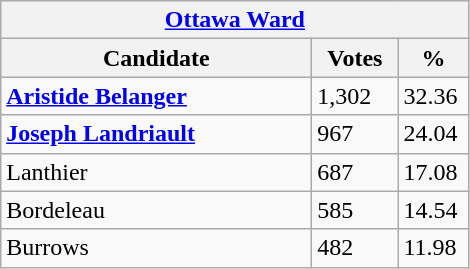<table class="wikitable">
<tr>
<th colspan="3"><a href='#'>Ottawa Ward</a></th>
</tr>
<tr>
<th style="width: 200px">Candidate</th>
<th style="width: 50px">Votes</th>
<th style="width: 40px">%</th>
</tr>
<tr>
<td><strong><a href='#'>Aristide Belanger</a></strong></td>
<td>1,302</td>
<td>32.36</td>
</tr>
<tr>
<td><strong><a href='#'>Joseph Landriault</a></strong></td>
<td>967</td>
<td>24.04</td>
</tr>
<tr>
<td>Lanthier</td>
<td>687</td>
<td>17.08</td>
</tr>
<tr>
<td>Bordeleau</td>
<td>585</td>
<td>14.54</td>
</tr>
<tr>
<td>Burrows</td>
<td>482</td>
<td>11.98</td>
</tr>
</table>
